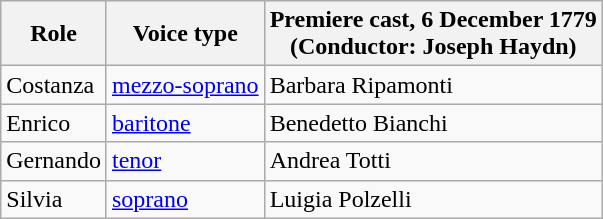<table class="wikitable">
<tr>
<th>Role</th>
<th>Voice type</th>
<th>Premiere cast, 6 December 1779<br>(Conductor: Joseph Haydn)</th>
</tr>
<tr>
<td>Costanza</td>
<td><a href='#'>mezzo-soprano</a></td>
<td>Barbara Ripamonti</td>
</tr>
<tr>
<td>Enrico</td>
<td><a href='#'>baritone</a></td>
<td>Benedetto Bianchi</td>
</tr>
<tr>
<td>Gernando</td>
<td><a href='#'>tenor</a></td>
<td>Andrea Totti</td>
</tr>
<tr>
<td>Silvia</td>
<td><a href='#'>soprano</a></td>
<td>Luigia Polzelli</td>
</tr>
</table>
